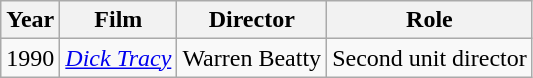<table class="wikitable">
<tr>
<th>Year</th>
<th>Film</th>
<th>Director</th>
<th>Role</th>
</tr>
<tr>
<td>1990</td>
<td><em><a href='#'>Dick Tracy</a></em></td>
<td>Warren Beatty</td>
<td>Second unit director</td>
</tr>
</table>
